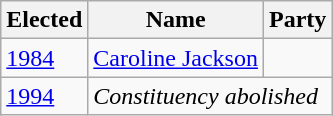<table class="wikitable">
<tr>
<th>Elected</th>
<th>Name</th>
<th colspan=2>Party</th>
</tr>
<tr>
<td><a href='#'>1984</a></td>
<td><a href='#'>Caroline Jackson</a></td>
<td></td>
</tr>
<tr>
<td><a href='#'>1994</a></td>
<td colspan="3"><em>Constituency abolished</em></td>
</tr>
</table>
